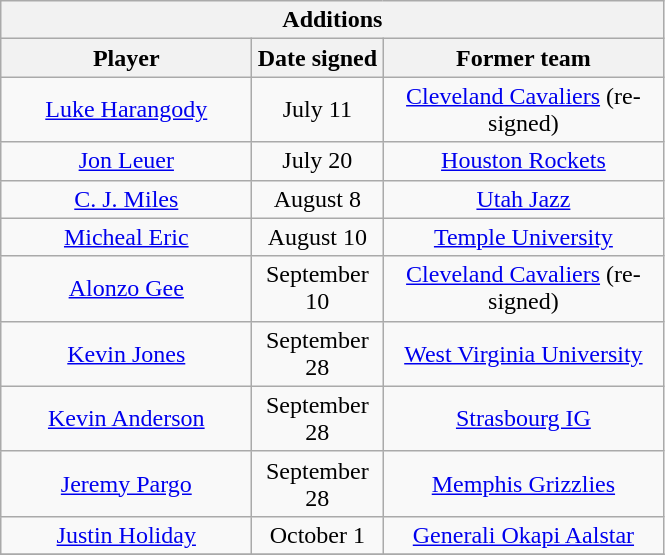<table class="wikitable" style="text-align:center">
<tr>
<th colspan=3>Additions</th>
</tr>
<tr>
<th style="width:160px">Player</th>
<th style="width:80px">Date signed</th>
<th style="width:180px">Former team</th>
</tr>
<tr>
<td><a href='#'>Luke Harangody</a></td>
<td>July 11</td>
<td><a href='#'>Cleveland Cavaliers</a> (re-signed)</td>
</tr>
<tr>
<td><a href='#'>Jon Leuer</a></td>
<td>July 20</td>
<td><a href='#'>Houston Rockets</a></td>
</tr>
<tr>
<td><a href='#'>C. J. Miles</a></td>
<td>August 8</td>
<td><a href='#'>Utah Jazz</a></td>
</tr>
<tr>
<td><a href='#'>Micheal Eric</a></td>
<td>August 10</td>
<td><a href='#'>Temple University</a><br></td>
</tr>
<tr>
<td><a href='#'>Alonzo Gee</a></td>
<td>September 10</td>
<td><a href='#'>Cleveland Cavaliers</a> (re-signed)</td>
</tr>
<tr>
<td><a href='#'>Kevin Jones</a></td>
<td>September 28</td>
<td><a href='#'>West Virginia University</a><br></td>
</tr>
<tr>
<td><a href='#'>Kevin Anderson</a></td>
<td>September 28</td>
<td><a href='#'>Strasbourg IG</a> </td>
</tr>
<tr>
<td><a href='#'>Jeremy Pargo</a></td>
<td>September 28</td>
<td><a href='#'>Memphis Grizzlies</a></td>
</tr>
<tr>
<td><a href='#'>Justin Holiday</a></td>
<td>October 1</td>
<td><a href='#'>Generali Okapi Aalstar</a> </td>
</tr>
<tr>
</tr>
</table>
